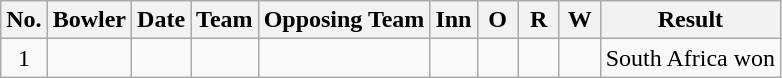<table class="wikitable sortable" style="text-align:center">
<tr>
<th>No.</th>
<th>Bowler</th>
<th>Date</th>
<th>Team</th>
<th>Opposing Team</th>
<th scope="col" style="width:20px;">Inn</th>
<th scope="col" style="width:20px;">O</th>
<th scope="col" style="width:20px;">R</th>
<th scope="col" style="width:20px;">W</th>
<th>Result</th>
</tr>
<tr>
<td>1</td>
<td></td>
<td></td>
<td></td>
<td></td>
<td></td>
<td></td>
<td></td>
<td></td>
<td>South Africa won</td>
</tr>
</table>
